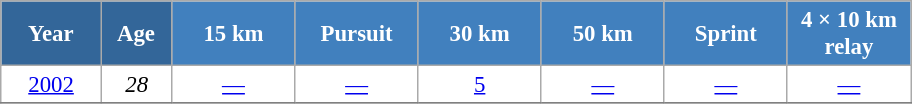<table class="wikitable" style="font-size:95%; text-align:center; border:grey solid 1px; border-collapse:collapse; background:#ffffff;">
<tr>
<th style="background-color:#369; color:white; width:60px;"> Year </th>
<th style="background-color:#369; color:white; width:40px;"> Age </th>
<th style="background-color:#4180be; color:white; width:75px;"> 15 km </th>
<th style="background-color:#4180be; color:white; width:75px;"> Pursuit </th>
<th style="background-color:#4180be; color:white; width:75px;"> 30 km </th>
<th style="background-color:#4180be; color:white; width:75px;"> 50 km </th>
<th style="background-color:#4180be; color:white; width:75px;"> Sprint </th>
<th style="background-color:#4180be; color:white; width:75px;"> 4 × 10 km <br> relay </th>
</tr>
<tr>
<td><a href='#'>2002</a></td>
<td><em>28</em></td>
<td><a href='#'>—</a></td>
<td><a href='#'>—</a></td>
<td><a href='#'>5</a></td>
<td><a href='#'>—</a></td>
<td><a href='#'>—</a></td>
<td><a href='#'>—</a></td>
</tr>
<tr>
</tr>
</table>
